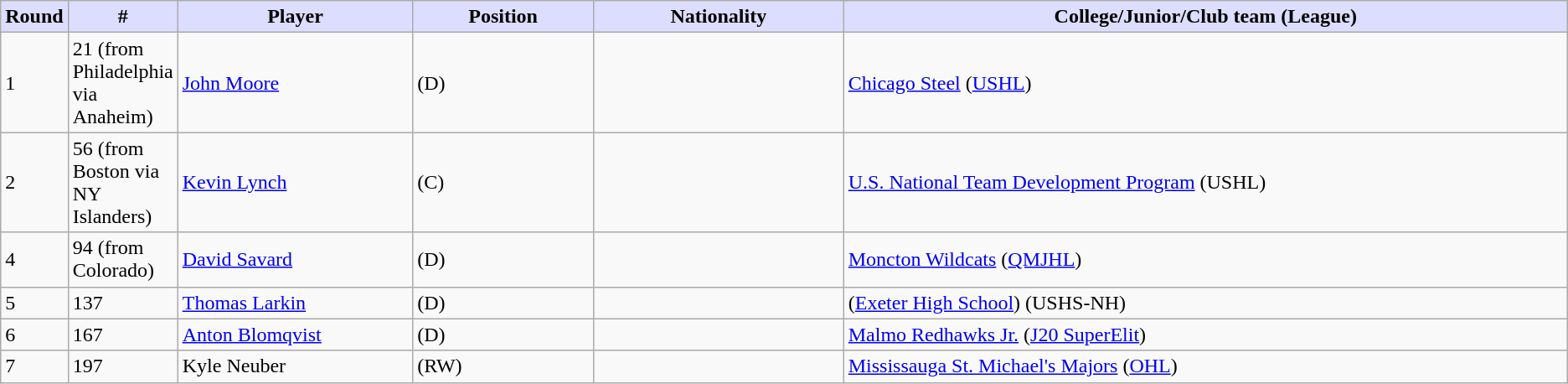<table class="wikitable">
<tr>
<th style="background:#ddf; width:2.00%;">Round</th>
<th style="background:#ddf; width:2.75%;">#</th>
<th style="background:#ddf; width:16.0%;">Player</th>
<th style="background:#ddf; width:12.25%;">Position</th>
<th style="background:#ddf; width:17.0%;">Nationality</th>
<th style="background:#ddf; width:100.0%;">College/Junior/Club team (League)</th>
</tr>
<tr>
<td>1</td>
<td>21 (from Philadelphia via Anaheim)</td>
<td><a href='#'>John Moore</a></td>
<td>(D)</td>
<td></td>
<td><a href='#'>Chicago Steel</a> (<a href='#'>USHL</a>)</td>
</tr>
<tr>
<td>2</td>
<td>56 (from Boston via NY Islanders)</td>
<td><a href='#'>Kevin Lynch</a></td>
<td>(C)</td>
<td></td>
<td><a href='#'>U.S. National Team Development Program</a> (USHL)</td>
</tr>
<tr>
<td>4</td>
<td>94 (from Colorado)</td>
<td><a href='#'>David Savard</a></td>
<td>(D)</td>
<td></td>
<td><a href='#'>Moncton Wildcats</a> (<a href='#'>QMJHL</a>)</td>
</tr>
<tr>
<td>5</td>
<td>137</td>
<td><a href='#'>Thomas Larkin</a></td>
<td>(D)</td>
<td></td>
<td>(<a href='#'>Exeter High School</a>) (USHS-NH)</td>
</tr>
<tr>
<td>6</td>
<td>167</td>
<td><a href='#'>Anton Blomqvist</a></td>
<td>(D)</td>
<td></td>
<td><a href='#'>Malmo Redhawks Jr.</a> (<a href='#'>J20 SuperElit</a>)</td>
</tr>
<tr>
<td>7</td>
<td>197</td>
<td>Kyle Neuber</td>
<td>(RW)</td>
<td></td>
<td><a href='#'>Mississauga St. Michael's Majors</a> (<a href='#'>OHL</a>)</td>
</tr>
</table>
